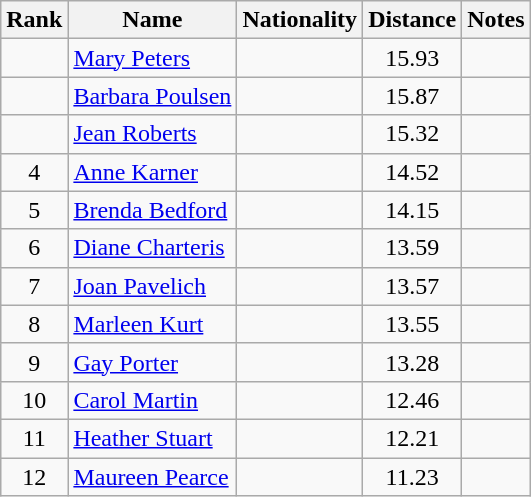<table class="wikitable sortable" style=" text-align:center;">
<tr>
<th scope=col>Rank</th>
<th scope=col>Name</th>
<th scope=col>Nationality</th>
<th scope=col>Distance</th>
<th scope=col>Notes</th>
</tr>
<tr>
<td></td>
<td style="text-align:left;"><a href='#'>Mary Peters</a></td>
<td style="text-align:left;"></td>
<td>15.93</td>
<td></td>
</tr>
<tr>
<td></td>
<td style="text-align:left;"><a href='#'>Barbara Poulsen</a></td>
<td style="text-align:left;"></td>
<td>15.87</td>
<td></td>
</tr>
<tr>
<td></td>
<td style="text-align:left;"><a href='#'>Jean Roberts</a></td>
<td style="text-align:left;"></td>
<td>15.32</td>
<td></td>
</tr>
<tr>
<td>4</td>
<td style="text-align:left;"><a href='#'>Anne Karner</a></td>
<td style="text-align:left;"></td>
<td>14.52</td>
<td></td>
</tr>
<tr>
<td>5</td>
<td style="text-align:left;"><a href='#'>Brenda Bedford</a></td>
<td style="text-align:left;"></td>
<td>14.15</td>
<td></td>
</tr>
<tr>
<td>6</td>
<td style="text-align:left;"><a href='#'>Diane Charteris</a></td>
<td style="text-align:left;"></td>
<td>13.59</td>
<td></td>
</tr>
<tr>
<td>7</td>
<td style="text-align:left;"><a href='#'>Joan Pavelich</a></td>
<td style="text-align:left;"></td>
<td>13.57</td>
<td></td>
</tr>
<tr>
<td>8</td>
<td style="text-align:left;"><a href='#'>Marleen Kurt</a></td>
<td style="text-align:left;"></td>
<td>13.55</td>
<td></td>
</tr>
<tr>
<td>9</td>
<td style="text-align:left;"><a href='#'>Gay Porter</a></td>
<td style="text-align:left;"></td>
<td>13.28</td>
<td></td>
</tr>
<tr>
<td>10</td>
<td style="text-align:left;"><a href='#'>Carol Martin</a></td>
<td style="text-align:left;"></td>
<td>12.46</td>
<td></td>
</tr>
<tr>
<td>11</td>
<td style="text-align:left;"><a href='#'>Heather Stuart</a></td>
<td style="text-align:left;"></td>
<td>12.21</td>
<td></td>
</tr>
<tr>
<td>12</td>
<td style="text-align:left;"><a href='#'>Maureen Pearce</a></td>
<td style="text-align:left;"></td>
<td>11.23</td>
<td></td>
</tr>
</table>
